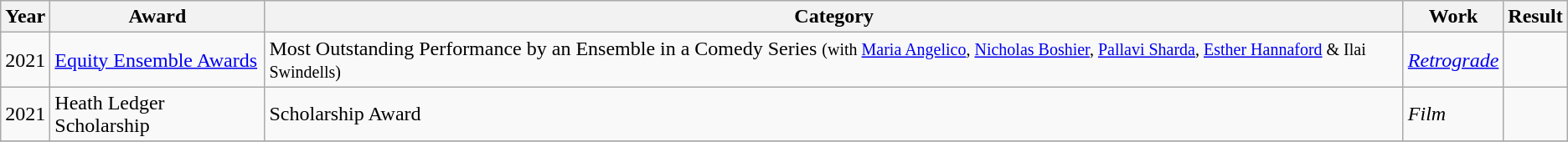<table class="wikitable">
<tr>
<th>Year</th>
<th>Award</th>
<th>Category</th>
<th>Work</th>
<th>Result</th>
</tr>
<tr>
<td>2021</td>
<td><a href='#'>Equity Ensemble Awards</a></td>
<td>Most Outstanding Performance by an Ensemble in a Comedy Series <small>(with <a href='#'>Maria Angelico</a>, <a href='#'>Nicholas Boshier</a>, <a href='#'>Pallavi Sharda</a>, <a href='#'>Esther Hannaford</a> & Ilai Swindells)</small></td>
<td><em><a href='#'>Retrograde</a></em></td>
<td></td>
</tr>
<tr>
<td>2021</td>
<td>Heath Ledger Scholarship</td>
<td>Scholarship Award</td>
<td><em>Film</em></td>
<td></td>
</tr>
<tr>
</tr>
</table>
